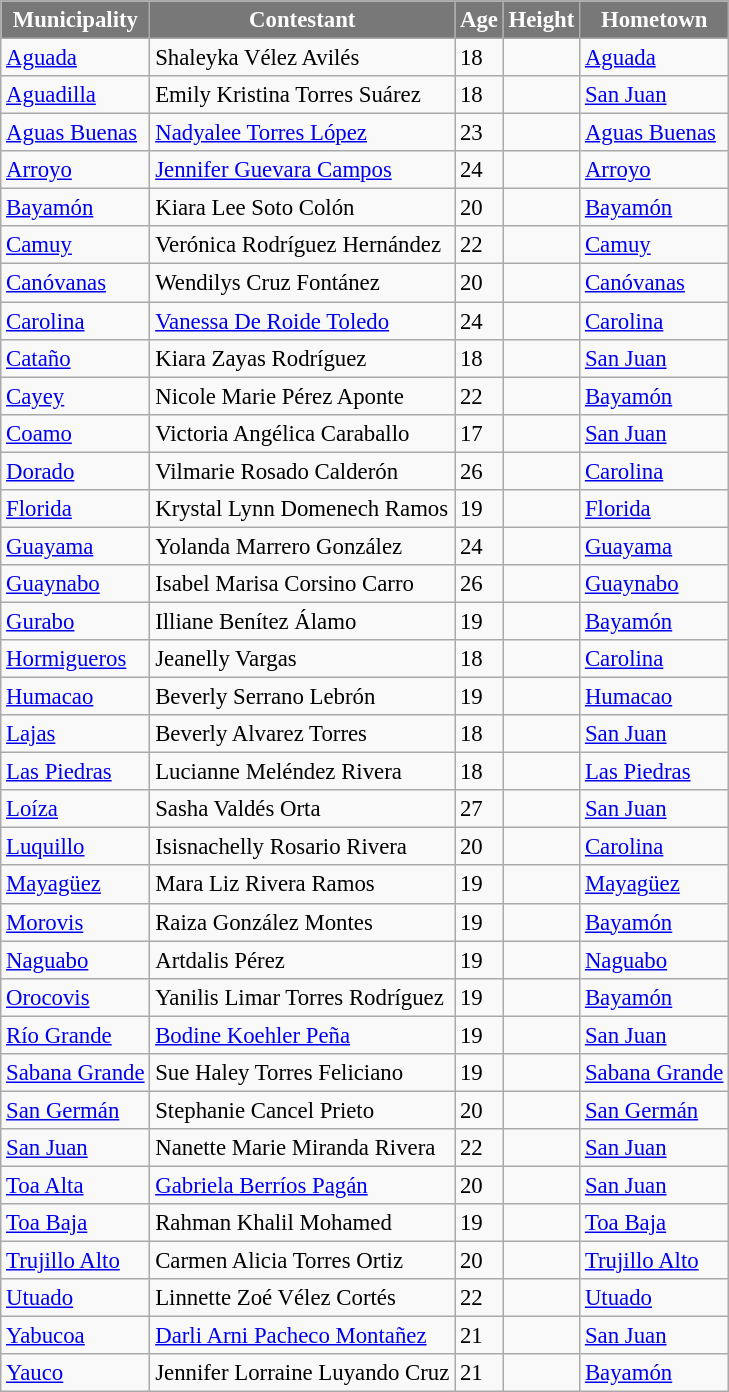<table class="wikitable sortable" style="font-size: 95%;">
<tr>
<th style="background-color:#787878;color:#FFFFFF;">Municipality</th>
<th style="background-color:#787878;color:#FFFFFF;">Contestant</th>
<th style="background-color:#787878;color:#FFFFFF;">Age</th>
<th style="background-color:#787878;color:#FFFFFF;">Height</th>
<th style="background-color:#787878;color:#FFFFFF;">Hometown</th>
</tr>
<tr>
<td><a href='#'>Aguada</a></td>
<td>Shaleyka Vélez Avilés</td>
<td>18</td>
<td></td>
<td><a href='#'>Aguada</a></td>
</tr>
<tr>
<td><a href='#'>Aguadilla</a></td>
<td>Emily Kristina Torres Suárez</td>
<td>18</td>
<td></td>
<td><a href='#'>San Juan</a></td>
</tr>
<tr>
<td><a href='#'>Aguas Buenas</a></td>
<td><a href='#'>Nadyalee Torres López</a></td>
<td>23</td>
<td></td>
<td><a href='#'>Aguas Buenas</a></td>
</tr>
<tr>
<td><a href='#'>Arroyo</a></td>
<td><a href='#'>Jennifer Guevara Campos</a></td>
<td>24</td>
<td></td>
<td><a href='#'>Arroyo</a></td>
</tr>
<tr>
<td><a href='#'>Bayamón</a></td>
<td>Kiara Lee Soto Colón</td>
<td>20</td>
<td></td>
<td><a href='#'>Bayamón</a></td>
</tr>
<tr>
<td><a href='#'>Camuy</a></td>
<td>Verónica Rodríguez Hernández</td>
<td>22</td>
<td></td>
<td><a href='#'>Camuy</a></td>
</tr>
<tr>
<td><a href='#'>Canóvanas</a></td>
<td>Wendilys Cruz Fontánez</td>
<td>20</td>
<td></td>
<td><a href='#'>Canóvanas</a></td>
</tr>
<tr>
<td><a href='#'>Carolina</a></td>
<td><a href='#'>Vanessa De Roide Toledo</a></td>
<td>24</td>
<td></td>
<td><a href='#'>Carolina</a></td>
</tr>
<tr>
<td><a href='#'>Cataño</a></td>
<td>Kiara Zayas Rodríguez</td>
<td>18</td>
<td></td>
<td><a href='#'>San Juan</a></td>
</tr>
<tr>
<td><a href='#'>Cayey</a></td>
<td>Nicole Marie Pérez Aponte</td>
<td>22</td>
<td></td>
<td><a href='#'>Bayamón</a></td>
</tr>
<tr>
<td><a href='#'>Coamo</a></td>
<td>Victoria Angélica Caraballo</td>
<td>17</td>
<td></td>
<td><a href='#'>San Juan</a></td>
</tr>
<tr>
<td><a href='#'>Dorado</a></td>
<td>Vilmarie Rosado Calderón</td>
<td>26</td>
<td></td>
<td><a href='#'>Carolina</a></td>
</tr>
<tr>
<td><a href='#'>Florida</a></td>
<td>Krystal Lynn Domenech Ramos</td>
<td>19</td>
<td></td>
<td><a href='#'>Florida</a></td>
</tr>
<tr>
<td><a href='#'>Guayama</a></td>
<td>Yolanda Marrero González</td>
<td>24</td>
<td></td>
<td><a href='#'>Guayama</a></td>
</tr>
<tr>
<td><a href='#'>Guaynabo</a></td>
<td>Isabel Marisa Corsino Carro</td>
<td>26</td>
<td></td>
<td><a href='#'>Guaynabo</a></td>
</tr>
<tr>
<td><a href='#'>Gurabo</a></td>
<td>Illiane Benítez Álamo</td>
<td>19</td>
<td></td>
<td><a href='#'>Bayamón</a></td>
</tr>
<tr>
<td><a href='#'>Hormigueros</a></td>
<td>Jeanelly Vargas</td>
<td>18</td>
<td></td>
<td><a href='#'>Carolina</a></td>
</tr>
<tr>
<td><a href='#'>Humacao</a></td>
<td>Beverly Serrano Lebrón</td>
<td>19</td>
<td></td>
<td><a href='#'>Humacao</a></td>
</tr>
<tr>
<td><a href='#'>Lajas</a></td>
<td>Beverly Alvarez Torres</td>
<td>18</td>
<td></td>
<td><a href='#'>San Juan</a></td>
</tr>
<tr>
<td><a href='#'>Las Piedras</a></td>
<td>Lucianne Meléndez Rivera</td>
<td>18</td>
<td></td>
<td><a href='#'>Las Piedras</a></td>
</tr>
<tr>
<td><a href='#'>Loíza</a></td>
<td>Sasha Valdés Orta</td>
<td>27</td>
<td></td>
<td><a href='#'>San Juan</a></td>
</tr>
<tr>
<td><a href='#'>Luquillo</a></td>
<td>Isisnachelly Rosario Rivera</td>
<td>20</td>
<td></td>
<td><a href='#'>Carolina</a></td>
</tr>
<tr>
<td><a href='#'>Mayagüez</a></td>
<td>Mara Liz Rivera Ramos</td>
<td>19</td>
<td></td>
<td><a href='#'>Mayagüez</a></td>
</tr>
<tr>
<td><a href='#'>Morovis</a></td>
<td>Raiza González Montes</td>
<td>19</td>
<td></td>
<td><a href='#'>Bayamón</a></td>
</tr>
<tr>
<td><a href='#'>Naguabo</a></td>
<td>Artdalis Pérez</td>
<td>19</td>
<td></td>
<td><a href='#'>Naguabo</a></td>
</tr>
<tr>
<td><a href='#'>Orocovis</a></td>
<td>Yanilis Limar Torres Rodríguez</td>
<td>19</td>
<td></td>
<td><a href='#'>Bayamón</a></td>
</tr>
<tr>
<td><a href='#'>Río Grande</a></td>
<td><a href='#'>Bodine Koehler Peña</a></td>
<td>19</td>
<td></td>
<td><a href='#'>San Juan</a></td>
</tr>
<tr>
<td><a href='#'>Sabana Grande</a></td>
<td>Sue Haley Torres Feliciano</td>
<td>19</td>
<td></td>
<td><a href='#'>Sabana Grande</a></td>
</tr>
<tr>
<td><a href='#'>San Germán</a></td>
<td>Stephanie Cancel Prieto</td>
<td>20</td>
<td></td>
<td><a href='#'>San Germán</a></td>
</tr>
<tr>
<td><a href='#'>San Juan</a></td>
<td>Nanette Marie Miranda Rivera</td>
<td>22</td>
<td></td>
<td><a href='#'>San Juan</a></td>
</tr>
<tr>
<td><a href='#'>Toa Alta</a></td>
<td><a href='#'>Gabriela Berríos Pagán</a></td>
<td>20</td>
<td></td>
<td><a href='#'>San Juan</a></td>
</tr>
<tr>
<td><a href='#'>Toa Baja</a></td>
<td>Rahman Khalil Mohamed</td>
<td>19</td>
<td></td>
<td><a href='#'>Toa Baja</a></td>
</tr>
<tr>
<td><a href='#'>Trujillo Alto</a></td>
<td>Carmen Alicia Torres Ortiz</td>
<td>20</td>
<td></td>
<td><a href='#'>Trujillo Alto</a></td>
</tr>
<tr>
<td><a href='#'>Utuado</a></td>
<td>Linnette Zoé Vélez Cortés</td>
<td>22</td>
<td></td>
<td><a href='#'>Utuado</a></td>
</tr>
<tr>
<td><a href='#'>Yabucoa</a></td>
<td><a href='#'>Darli Arni Pacheco Montañez</a></td>
<td>21</td>
<td></td>
<td><a href='#'>San Juan</a></td>
</tr>
<tr>
<td><a href='#'>Yauco</a></td>
<td>Jennifer Lorraine Luyando Cruz</td>
<td>21</td>
<td></td>
<td><a href='#'>Bayamón</a></td>
</tr>
</table>
